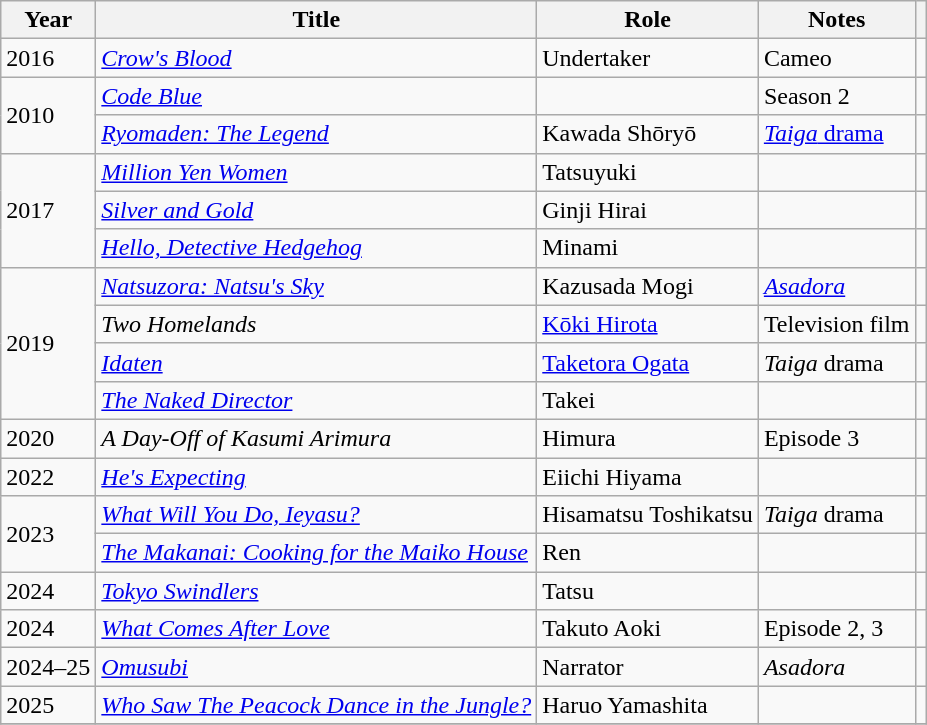<table class="wikitable sortable">
<tr>
<th>Year</th>
<th>Title</th>
<th>Role</th>
<th class="unsortable">Notes</th>
<th class="unsortable"></th>
</tr>
<tr>
<td>2016</td>
<td><em><a href='#'>Crow's Blood</a></em></td>
<td>Undertaker</td>
<td>Cameo</td>
<td></td>
</tr>
<tr>
<td rowspan=2>2010</td>
<td><em><a href='#'>Code Blue</a></em></td>
<td></td>
<td>Season 2</td>
<td></td>
</tr>
<tr>
<td><em><a href='#'>Ryomaden: The Legend</a></em></td>
<td>Kawada Shōryō</td>
<td><a href='#'><em>Taiga</em> drama</a></td>
<td></td>
</tr>
<tr>
<td rowspan=3>2017</td>
<td><em><a href='#'>Million Yen Women</a></em></td>
<td>Tatsuyuki</td>
<td></td>
<td></td>
</tr>
<tr>
<td><em><a href='#'>Silver and Gold</a></em></td>
<td>Ginji Hirai</td>
<td></td>
<td></td>
</tr>
<tr>
<td><em><a href='#'>Hello, Detective Hedgehog</a></em></td>
<td>Minami</td>
<td></td>
<td></td>
</tr>
<tr>
<td rowspan=4>2019</td>
<td><em><a href='#'>Natsuzora: Natsu's Sky</a></em></td>
<td>Kazusada Mogi</td>
<td><em><a href='#'>Asadora</a></em></td>
<td></td>
</tr>
<tr>
<td><em>Two Homelands</em></td>
<td><a href='#'>Kōki Hirota</a></td>
<td>Television film</td>
<td></td>
</tr>
<tr>
<td><em><a href='#'>Idaten</a></em></td>
<td><a href='#'>Taketora Ogata</a></td>
<td><em>Taiga</em> drama</td>
<td></td>
</tr>
<tr>
<td><em><a href='#'>The Naked Director</a></em></td>
<td>Takei</td>
<td></td>
<td></td>
</tr>
<tr>
<td rowspan=1>2020</td>
<td><em>A Day-Off of Kasumi Arimura</em></td>
<td>Himura</td>
<td>Episode 3</td>
<td></td>
</tr>
<tr>
<td rowspan=1>2022</td>
<td><em><a href='#'>He's Expecting</a></em></td>
<td>Eiichi Hiyama</td>
<td></td>
<td></td>
</tr>
<tr>
<td rowspan=2>2023</td>
<td><em><a href='#'>What Will You Do, Ieyasu?</a></em></td>
<td>Hisamatsu Toshikatsu</td>
<td><em>Taiga</em> drama</td>
<td></td>
</tr>
<tr>
<td><em><a href='#'>The Makanai: Cooking for the Maiko House</a></em></td>
<td>Ren</td>
<td></td>
<td></td>
</tr>
<tr>
<td>2024</td>
<td><em><a href='#'>Tokyo Swindlers</a></em></td>
<td>Tatsu</td>
<td></td>
<td></td>
</tr>
<tr>
<td>2024</td>
<td><em><a href='#'>What Comes After Love</a></em></td>
<td>Takuto Aoki</td>
<td>Episode 2, 3</td>
<td></td>
</tr>
<tr>
<td>2024–25</td>
<td><em><a href='#'>Omusubi</a></em></td>
<td>Narrator</td>
<td><em>Asadora</em></td>
<td></td>
</tr>
<tr>
<td>2025</td>
<td><em><a href='#'>Who Saw The Peacock Dance in the Jungle?</a></em></td>
<td>Haruo Yamashita</td>
<td></td>
<td></td>
</tr>
<tr>
</tr>
</table>
